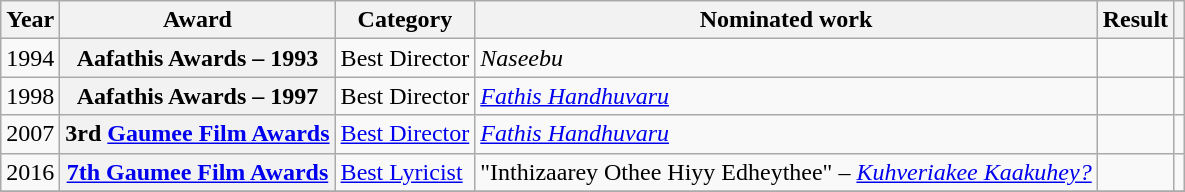<table class="wikitable plainrowheaders sortable">
<tr>
<th scope="col">Year</th>
<th scope="col">Award</th>
<th scope="col">Category</th>
<th scope="col">Nominated work</th>
<th scope="col">Result</th>
<th scope="col" class="unsortable"></th>
</tr>
<tr>
<td>1994</td>
<th scope="row">Aafathis Awards – 1993</th>
<td>Best Director</td>
<td><em>Naseebu</em></td>
<td></td>
<td></td>
</tr>
<tr>
<td>1998</td>
<th scope="row">Aafathis Awards – 1997</th>
<td>Best Director</td>
<td><em><a href='#'>Fathis Handhuvaru</a></em></td>
<td></td>
<td style="text-align:center;"></td>
</tr>
<tr>
<td>2007</td>
<th scope="row">3rd <a href='#'>Gaumee Film Awards</a></th>
<td><a href='#'>Best Director</a></td>
<td><em><a href='#'>Fathis Handhuvaru</a></em></td>
<td></td>
<td></td>
</tr>
<tr>
<td>2016</td>
<th scope="row"><a href='#'>7th Gaumee Film Awards</a></th>
<td><a href='#'>Best Lyricist</a></td>
<td>"Inthizaarey Othee Hiyy Edheythee" – <em><a href='#'>Kuhveriakee Kaakuhey?</a></em></td>
<td></td>
<td style="text-align:center;"></td>
</tr>
<tr>
</tr>
</table>
